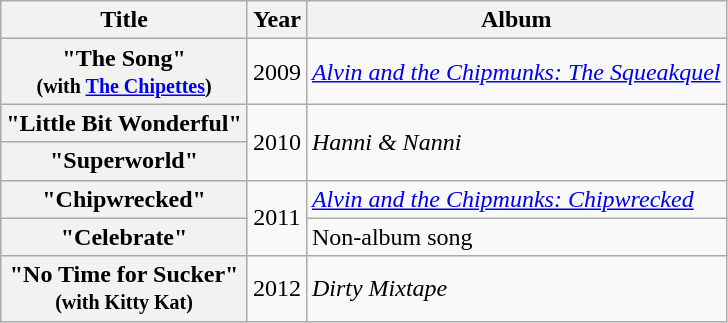<table class="wikitable plainrowheaders" border="1">
<tr>
<th scope="col">Title</th>
<th scope="col">Year</th>
<th scope="col">Album</th>
</tr>
<tr>
<th scope="row">"The Song"<br><small>(with <a href='#'>The Chipettes</a>)</small></th>
<td style="text-align:center;">2009</td>
<td align="left"><em><a href='#'>Alvin and the Chipmunks: The Squeakquel</a></em></td>
</tr>
<tr>
<th scope="row">"Little Bit Wonderful"</th>
<td rowspan="2" style="text-align:center;">2010</td>
<td rowspan="2" align="left"><em>Hanni & Nanni</em></td>
</tr>
<tr>
<th scope="row">"Superworld"</th>
</tr>
<tr>
<th scope="row">"Chipwrecked"</th>
<td rowspan="2" style="text-align:center;">2011</td>
<td align="left"><em><a href='#'>Alvin and the Chipmunks: Chipwrecked</a></em></td>
</tr>
<tr>
<th scope="row">"Celebrate"</th>
<td align="left">Non-album song</td>
</tr>
<tr>
<th scope="row">"No Time for Sucker" <br><small>(with Kitty Kat)</small></th>
<td style="text-align:center;">2012</td>
<td align="left"><em>Dirty Mixtape</em></td>
</tr>
</table>
